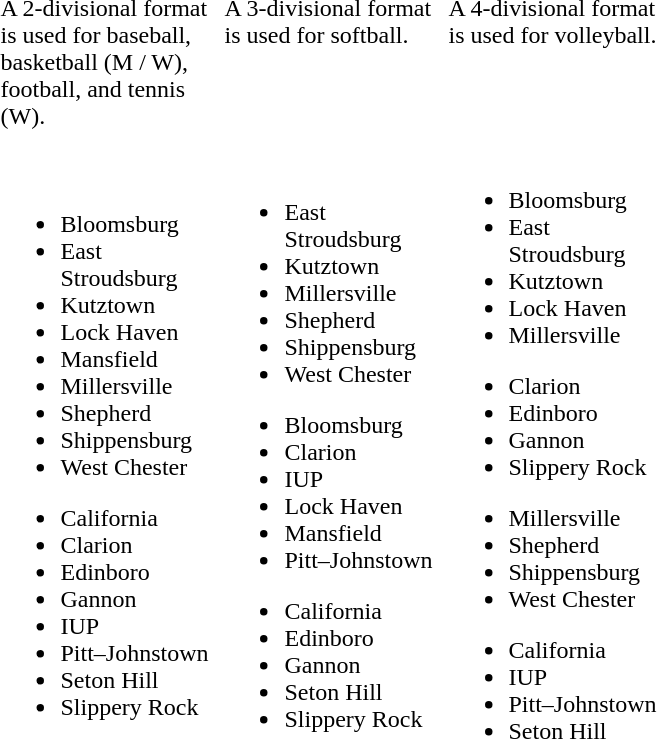<table style="width:450px; float:right;">
<tr valign=top>
<td width=33%>A 2-divisional format is used for baseball, basketball (M / W), football, and tennis (W).</td>
<td width=33%>A 3-divisional format is used for softball.</td>
<td width=33%>A 4-divisional format is used for volleyball.</td>
</tr>
<tr>
<td><br><ul><li>Bloomsburg</li><li>East Stroudsburg</li><li>Kutztown</li><li>Lock Haven</li><li>Mansfield</li><li>Millersville</li><li>Shepherd</li><li>Shippensburg</li><li>West Chester</li></ul><ul><li>California</li><li>Clarion</li><li>Edinboro</li><li>Gannon</li><li>IUP</li><li>Pitt–Johnstown</li><li>Seton Hill</li><li>Slippery Rock</li></ul></td>
<td><br><ul><li>East Stroudsburg</li><li>Kutztown</li><li>Millersville</li><li>Shepherd</li><li>Shippensburg</li><li>West Chester</li></ul><ul><li>Bloomsburg</li><li>Clarion</li><li>IUP</li><li>Lock Haven</li><li>Mansfield</li><li>Pitt–Johnstown</li></ul><ul><li>California</li><li>Edinboro</li><li>Gannon</li><li>Seton Hill</li><li>Slippery Rock</li></ul></td>
<td><br><ul><li>Bloomsburg</li><li>East Stroudsburg</li><li>Kutztown</li><li>Lock Haven</li><li>Millersville</li></ul><ul><li>Clarion</li><li>Edinboro</li><li>Gannon</li><li>Slippery Rock</li></ul><ul><li>Millersville</li><li>Shepherd</li><li>Shippensburg</li><li>West Chester</li></ul><ul><li>California</li><li>IUP</li><li>Pitt–Johnstown</li><li>Seton Hill</li></ul></td>
</tr>
</table>
